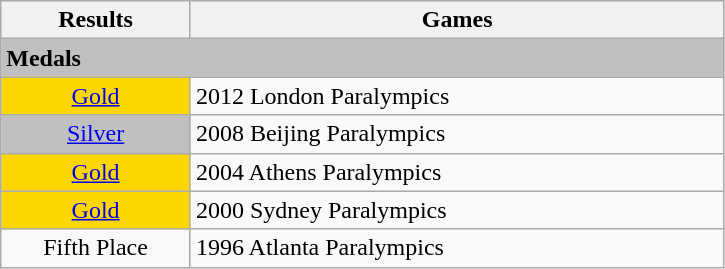<table class="wikitable">
<tr valign=top>
<th style="width:16%;">Results</th>
<th style="width:45%;">Games</th>
</tr>
<tr>
<td colspan="4" style="background:silver;"><strong>Medals</strong></td>
</tr>
<tr valign=top>
<td style="text-align:center; background:gold;"><a href='#'>Gold</a></td>
<td>2012 London Paralympics</td>
</tr>
<tr valign=top>
<td style="text-align:center; background:silver;"><a href='#'>Silver</a></td>
<td>2008 Beijing Paralympics</td>
</tr>
<tr valign=top>
<td style="text-align:center; background:gold;"><a href='#'>Gold</a></td>
<td>2004 Athens Paralympics</td>
</tr>
<tr valign=top>
<td style="text-align:center; background:gold;"><a href='#'>Gold</a></td>
<td>2000 Sydney Paralympics</td>
</tr>
<tr valign=top>
<td style="text-align:center; background:fifth;">Fifth Place</td>
<td>1996 Atlanta Paralympics</td>
</tr>
</table>
